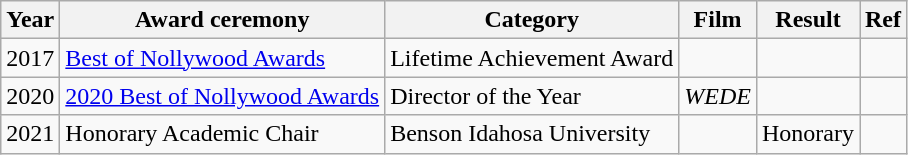<table class="wikitable">
<tr>
<th>Year</th>
<th>Award ceremony</th>
<th>Category</th>
<th>Film</th>
<th>Result</th>
<th>Ref</th>
</tr>
<tr>
<td>2017</td>
<td><a href='#'>Best of Nollywood Awards</a></td>
<td>Lifetime Achievement Award</td>
<td></td>
<td></td>
<td></td>
</tr>
<tr>
<td>2020</td>
<td><a href='#'>2020 Best of Nollywood Awards</a></td>
<td>Director of the Year</td>
<td><em>WEDE</em></td>
<td></td>
<td></td>
</tr>
<tr>
<td>2021</td>
<td>Honorary Academic Chair</td>
<td>Benson Idahosa University</td>
<td></td>
<td>Honorary</td>
<td></td>
</tr>
</table>
